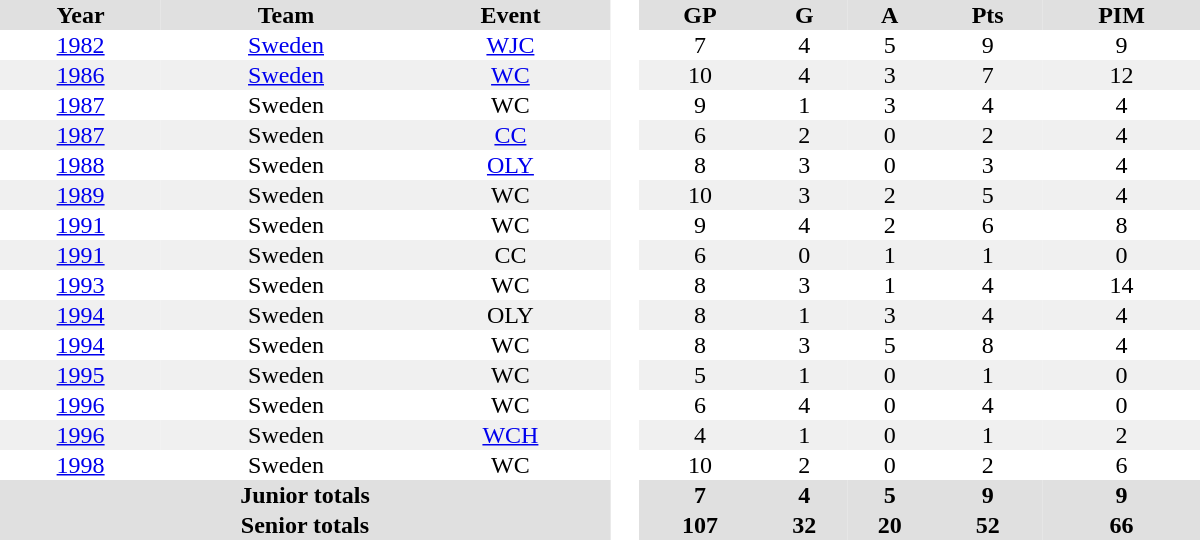<table border="0" cellpadding="1" cellspacing="0" style="text-align:center; width:50em">
<tr ALIGN="center" bgcolor="#e0e0e0">
<th>Year</th>
<th>Team</th>
<th>Event</th>
<th rowspan="99" bgcolor="#ffffff"> </th>
<th>GP</th>
<th>G</th>
<th>A</th>
<th>Pts</th>
<th>PIM</th>
</tr>
<tr>
<td><a href='#'>1982</a></td>
<td><a href='#'>Sweden</a></td>
<td><a href='#'>WJC</a></td>
<td>7</td>
<td>4</td>
<td>5</td>
<td>9</td>
<td>9</td>
</tr>
<tr bgcolor="#f0f0f0">
<td><a href='#'>1986</a></td>
<td><a href='#'>Sweden</a></td>
<td><a href='#'>WC</a></td>
<td>10</td>
<td>4</td>
<td>3</td>
<td>7</td>
<td>12</td>
</tr>
<tr>
<td><a href='#'>1987</a></td>
<td>Sweden</td>
<td>WC</td>
<td>9</td>
<td>1</td>
<td>3</td>
<td>4</td>
<td>4</td>
</tr>
<tr bgcolor="#f0f0f0">
<td><a href='#'>1987</a></td>
<td>Sweden</td>
<td><a href='#'>CC</a></td>
<td>6</td>
<td>2</td>
<td>0</td>
<td>2</td>
<td>4</td>
</tr>
<tr>
<td><a href='#'>1988</a></td>
<td>Sweden</td>
<td><a href='#'>OLY</a></td>
<td>8</td>
<td>3</td>
<td>0</td>
<td>3</td>
<td>4</td>
</tr>
<tr bgcolor="#f0f0f0">
<td><a href='#'>1989</a></td>
<td>Sweden</td>
<td>WC</td>
<td>10</td>
<td>3</td>
<td>2</td>
<td>5</td>
<td>4</td>
</tr>
<tr>
<td><a href='#'>1991</a></td>
<td>Sweden</td>
<td>WC</td>
<td>9</td>
<td>4</td>
<td>2</td>
<td>6</td>
<td>8</td>
</tr>
<tr bgcolor="#f0f0f0">
<td><a href='#'>1991</a></td>
<td>Sweden</td>
<td>CC</td>
<td>6</td>
<td>0</td>
<td>1</td>
<td>1</td>
<td>0</td>
</tr>
<tr>
<td><a href='#'>1993</a></td>
<td>Sweden</td>
<td>WC</td>
<td>8</td>
<td>3</td>
<td>1</td>
<td>4</td>
<td>14</td>
</tr>
<tr bgcolor="#f0f0f0">
<td><a href='#'>1994</a></td>
<td>Sweden</td>
<td>OLY</td>
<td>8</td>
<td>1</td>
<td>3</td>
<td>4</td>
<td>4</td>
</tr>
<tr>
<td><a href='#'>1994</a></td>
<td>Sweden</td>
<td>WC</td>
<td>8</td>
<td>3</td>
<td>5</td>
<td>8</td>
<td>4</td>
</tr>
<tr bgcolor="#f0f0f0">
<td><a href='#'>1995</a></td>
<td>Sweden</td>
<td>WC</td>
<td>5</td>
<td>1</td>
<td>0</td>
<td>1</td>
<td>0</td>
</tr>
<tr>
<td><a href='#'>1996</a></td>
<td>Sweden</td>
<td>WC</td>
<td>6</td>
<td>4</td>
<td>0</td>
<td>4</td>
<td>0</td>
</tr>
<tr bgcolor="#f0f0f0">
<td><a href='#'>1996</a></td>
<td>Sweden</td>
<td><a href='#'>WCH</a></td>
<td>4</td>
<td>1</td>
<td>0</td>
<td>1</td>
<td>2</td>
</tr>
<tr>
<td><a href='#'>1998</a></td>
<td>Sweden</td>
<td>WC</td>
<td>10</td>
<td>2</td>
<td>0</td>
<td>2</td>
<td>6</td>
</tr>
<tr bgcolor="#e0e0e0">
<th colspan=3>Junior totals</th>
<th>7</th>
<th>4</th>
<th>5</th>
<th>9</th>
<th>9</th>
</tr>
<tr bgcolor="#e0e0e0">
<th colspan=3>Senior totals</th>
<th>107</th>
<th>32</th>
<th>20</th>
<th>52</th>
<th>66</th>
</tr>
</table>
